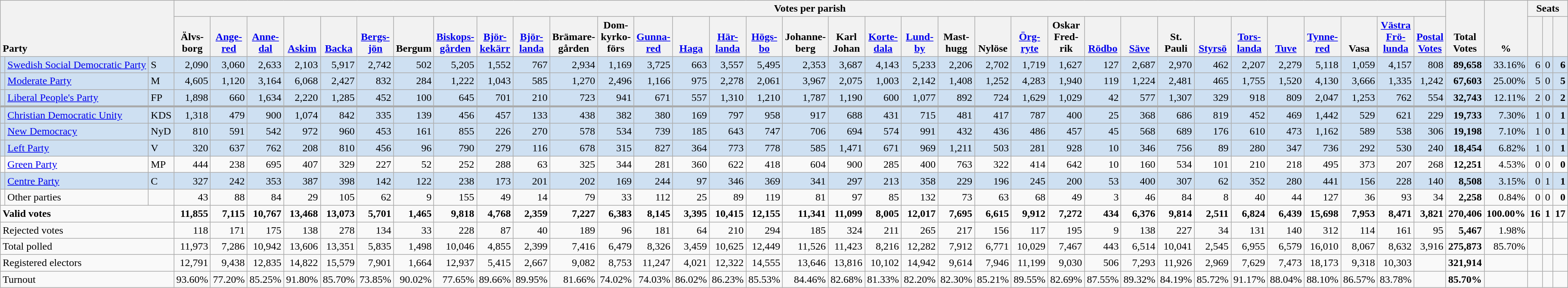<table class="wikitable" border="1" style="text-align:right;">
<tr>
<th style="text-align:left;" valign=bottom rowspan=2 colspan=3>Party</th>
<th colspan=34>Votes per parish</th>
<th align=center valign=bottom rowspan=2 width="50">Total Votes</th>
<th align=center valign=bottom rowspan=2 width="50">%</th>
<th colspan=3>Seats</th>
</tr>
<tr>
<th align=center valign=bottom width="50">Älvs- borg</th>
<th align=center valign=bottom width="50"><a href='#'>Ange- red</a></th>
<th align=center valign=bottom width="50"><a href='#'>Anne- dal</a></th>
<th align=center valign=bottom width="50"><a href='#'>Askim</a></th>
<th align=center valign=bottom width="50"><a href='#'>Backa</a></th>
<th align=center valign=bottom width="50"><a href='#'>Bergs- jön</a></th>
<th align=center valign=bottom width="50">Bergum</th>
<th align=center valign=bottom width="50"><a href='#'>Biskops- gården</a></th>
<th align=center valign=bottom width="50"><a href='#'>Björ- kekärr</a></th>
<th align=center valign=bottom width="50"><a href='#'>Björ- landa</a></th>
<th align=center valign=bottom width="50">Brämare- gården</th>
<th align=center valign=bottom width="50">Dom- kyrko- förs</th>
<th align=center valign=bottom width="50"><a href='#'>Gunna- red</a></th>
<th align=center valign=bottom width="50"><a href='#'>Haga</a></th>
<th align=center valign=bottom width="50"><a href='#'>Här- landa</a></th>
<th align=center valign=bottom width="50"><a href='#'>Högs- bo</a></th>
<th align=center valign=bottom width="50">Johanne- berg</th>
<th align=center valign=bottom width="50">Karl Johan</th>
<th align=center valign=bottom width="50"><a href='#'>Korte- dala</a></th>
<th align=center valign=bottom width="50"><a href='#'>Lund- by</a></th>
<th align=center valign=bottom width="50">Mast- hugg</th>
<th align=center valign=bottom width="50">Nylöse</th>
<th align=center valign=bottom width="50"><a href='#'>Örg- ryte</a></th>
<th align=center valign=bottom width="50">Oskar Fred- rik</th>
<th align=center valign=bottom width="50"><a href='#'>Rödbo</a></th>
<th align=center valign=bottom width="50"><a href='#'>Säve</a></th>
<th align=center valign=bottom width="50">St. Pauli</th>
<th align=center valign=bottom width="50"><a href='#'>Styrsö</a></th>
<th align=center valign=bottom width="50"><a href='#'>Tors- landa</a></th>
<th align=center valign=bottom width="50"><a href='#'>Tuve</a></th>
<th align=center valign=bottom width="50"><a href='#'>Tynne- red</a></th>
<th align=center valign=bottom width="50">Vasa</th>
<th align=center valign=bottom width="50"><a href='#'>Västra Frö- lunda</a></th>
<th align=center valign=bottom width="50"><a href='#'>Postal Votes</a></th>
<th align=center valign=bottom width="20"><small></small></th>
<th align=center valign=bottom width="20"><small><a href='#'></a></small></th>
<th align=center valign=bottom width="20"><small></small></th>
</tr>
<tr style="background:#CEE0F2;">
<td></td>
<td align=left style="white-space: nowrap;"><a href='#'>Swedish Social Democratic Party</a></td>
<td align=left>S</td>
<td>2,090</td>
<td>3,060</td>
<td>2,633</td>
<td>2,103</td>
<td>5,917</td>
<td>2,742</td>
<td>502</td>
<td>5,205</td>
<td>1,552</td>
<td>767</td>
<td>2,934</td>
<td>1,169</td>
<td>3,725</td>
<td>663</td>
<td>3,557</td>
<td>5,495</td>
<td>2,353</td>
<td>3,687</td>
<td>4,143</td>
<td>5,233</td>
<td>2,206</td>
<td>2,702</td>
<td>1,719</td>
<td>1,627</td>
<td>127</td>
<td>2,687</td>
<td>2,970</td>
<td>462</td>
<td>2,207</td>
<td>2,279</td>
<td>5,118</td>
<td>1,059</td>
<td>4,157</td>
<td>808</td>
<td><strong>89,658</strong></td>
<td>33.16%</td>
<td>6</td>
<td>0</td>
<td><strong>6</strong></td>
</tr>
<tr style="background:#CEE0F2;">
<td></td>
<td align=left><a href='#'>Moderate Party</a></td>
<td align=left>M</td>
<td>4,605</td>
<td>1,120</td>
<td>3,164</td>
<td>6,068</td>
<td>2,427</td>
<td>832</td>
<td>284</td>
<td>1,222</td>
<td>1,043</td>
<td>585</td>
<td>1,270</td>
<td>2,496</td>
<td>1,166</td>
<td>975</td>
<td>2,278</td>
<td>2,061</td>
<td>3,967</td>
<td>2,075</td>
<td>1,003</td>
<td>2,142</td>
<td>1,408</td>
<td>1,252</td>
<td>4,283</td>
<td>1,940</td>
<td>119</td>
<td>1,224</td>
<td>2,481</td>
<td>465</td>
<td>1,755</td>
<td>1,520</td>
<td>4,130</td>
<td>3,666</td>
<td>1,335</td>
<td>1,242</td>
<td><strong>67,603</strong></td>
<td>25.00%</td>
<td>5</td>
<td>0</td>
<td><strong>5</strong></td>
</tr>
<tr style="background:#CEE0F2;">
<td></td>
<td align=left><a href='#'>Liberal People's Party</a></td>
<td align=left>FP</td>
<td>1,898</td>
<td>660</td>
<td>1,634</td>
<td>2,220</td>
<td>1,285</td>
<td>452</td>
<td>100</td>
<td>645</td>
<td>701</td>
<td>210</td>
<td>723</td>
<td>941</td>
<td>671</td>
<td>557</td>
<td>1,310</td>
<td>1,210</td>
<td>1,787</td>
<td>1,190</td>
<td>600</td>
<td>1,077</td>
<td>892</td>
<td>724</td>
<td>1,629</td>
<td>1,029</td>
<td>42</td>
<td>577</td>
<td>1,307</td>
<td>329</td>
<td>918</td>
<td>809</td>
<td>2,047</td>
<td>1,253</td>
<td>762</td>
<td>554</td>
<td><strong>32,743</strong></td>
<td>12.11%</td>
<td>2</td>
<td>0</td>
<td><strong>2</strong></td>
</tr>
<tr style="background:#CEE0F2; border-top:3px solid darkgray;">
<td></td>
<td align=left><a href='#'>Christian Democratic Unity</a></td>
<td align=left>KDS</td>
<td>1,318</td>
<td>479</td>
<td>900</td>
<td>1,074</td>
<td>842</td>
<td>335</td>
<td>139</td>
<td>456</td>
<td>457</td>
<td>133</td>
<td>438</td>
<td>382</td>
<td>380</td>
<td>169</td>
<td>797</td>
<td>958</td>
<td>917</td>
<td>688</td>
<td>431</td>
<td>715</td>
<td>481</td>
<td>417</td>
<td>787</td>
<td>400</td>
<td>25</td>
<td>368</td>
<td>686</td>
<td>819</td>
<td>452</td>
<td>469</td>
<td>1,442</td>
<td>529</td>
<td>621</td>
<td>229</td>
<td><strong>19,733</strong></td>
<td>7.30%</td>
<td>1</td>
<td>0</td>
<td><strong>1</strong></td>
</tr>
<tr style="background:#CEE0F2;">
<td></td>
<td align=left><a href='#'>New Democracy</a></td>
<td align=left>NyD</td>
<td>810</td>
<td>591</td>
<td>542</td>
<td>972</td>
<td>960</td>
<td>453</td>
<td>161</td>
<td>855</td>
<td>226</td>
<td>270</td>
<td>578</td>
<td>534</td>
<td>739</td>
<td>185</td>
<td>643</td>
<td>747</td>
<td>706</td>
<td>694</td>
<td>574</td>
<td>991</td>
<td>432</td>
<td>436</td>
<td>486</td>
<td>457</td>
<td>45</td>
<td>568</td>
<td>689</td>
<td>176</td>
<td>610</td>
<td>473</td>
<td>1,162</td>
<td>589</td>
<td>538</td>
<td>306</td>
<td><strong>19,198</strong></td>
<td>7.10%</td>
<td>1</td>
<td>0</td>
<td><strong>1</strong></td>
</tr>
<tr style="background:#CEE0F2;">
<td></td>
<td align=left><a href='#'>Left Party</a></td>
<td align=left>V</td>
<td>320</td>
<td>637</td>
<td>762</td>
<td>208</td>
<td>810</td>
<td>456</td>
<td>96</td>
<td>790</td>
<td>279</td>
<td>116</td>
<td>678</td>
<td>315</td>
<td>827</td>
<td>364</td>
<td>773</td>
<td>778</td>
<td>585</td>
<td>1,471</td>
<td>671</td>
<td>969</td>
<td>1,211</td>
<td>503</td>
<td>281</td>
<td>928</td>
<td>10</td>
<td>346</td>
<td>756</td>
<td>89</td>
<td>280</td>
<td>347</td>
<td>736</td>
<td>292</td>
<td>530</td>
<td>240</td>
<td><strong>18,454</strong></td>
<td>6.82%</td>
<td>1</td>
<td>0</td>
<td><strong>1</strong></td>
</tr>
<tr>
<td></td>
<td align=left><a href='#'>Green Party</a></td>
<td align=left>MP</td>
<td>444</td>
<td>238</td>
<td>695</td>
<td>407</td>
<td>329</td>
<td>227</td>
<td>52</td>
<td>252</td>
<td>288</td>
<td>63</td>
<td>325</td>
<td>344</td>
<td>281</td>
<td>360</td>
<td>622</td>
<td>418</td>
<td>604</td>
<td>900</td>
<td>285</td>
<td>400</td>
<td>763</td>
<td>322</td>
<td>414</td>
<td>642</td>
<td>10</td>
<td>160</td>
<td>534</td>
<td>101</td>
<td>210</td>
<td>218</td>
<td>495</td>
<td>373</td>
<td>207</td>
<td>268</td>
<td><strong>12,251</strong></td>
<td>4.53%</td>
<td>0</td>
<td>0</td>
<td><strong>0</strong></td>
</tr>
<tr style="background:#CEE0F2;">
<td></td>
<td align=left><a href='#'>Centre Party</a></td>
<td align=left>C</td>
<td>327</td>
<td>242</td>
<td>353</td>
<td>387</td>
<td>398</td>
<td>142</td>
<td>122</td>
<td>238</td>
<td>173</td>
<td>201</td>
<td>202</td>
<td>169</td>
<td>244</td>
<td>97</td>
<td>346</td>
<td>369</td>
<td>341</td>
<td>297</td>
<td>213</td>
<td>358</td>
<td>229</td>
<td>196</td>
<td>245</td>
<td>200</td>
<td>53</td>
<td>400</td>
<td>307</td>
<td>62</td>
<td>352</td>
<td>280</td>
<td>441</td>
<td>156</td>
<td>228</td>
<td>140</td>
<td><strong>8,508</strong></td>
<td>3.15%</td>
<td>0</td>
<td>1</td>
<td><strong>1</strong></td>
</tr>
<tr>
<td></td>
<td align=left>Other parties</td>
<td></td>
<td>43</td>
<td>88</td>
<td>84</td>
<td>29</td>
<td>105</td>
<td>62</td>
<td>9</td>
<td>155</td>
<td>49</td>
<td>14</td>
<td>79</td>
<td>33</td>
<td>112</td>
<td>25</td>
<td>89</td>
<td>119</td>
<td>81</td>
<td>97</td>
<td>85</td>
<td>132</td>
<td>73</td>
<td>63</td>
<td>68</td>
<td>49</td>
<td>3</td>
<td>46</td>
<td>84</td>
<td>8</td>
<td>40</td>
<td>44</td>
<td>127</td>
<td>36</td>
<td>93</td>
<td>34</td>
<td><strong>2,258</strong></td>
<td>0.84%</td>
<td>0</td>
<td>0</td>
<td><strong>0</strong></td>
</tr>
<tr style="font-weight:bold">
<td align=left colspan=3>Valid votes</td>
<td>11,855</td>
<td>7,115</td>
<td>10,767</td>
<td>13,468</td>
<td>13,073</td>
<td>5,701</td>
<td>1,465</td>
<td>9,818</td>
<td>4,768</td>
<td>2,359</td>
<td>7,227</td>
<td>6,383</td>
<td>8,145</td>
<td>3,395</td>
<td>10,415</td>
<td>12,155</td>
<td>11,341</td>
<td>11,099</td>
<td>8,005</td>
<td>12,017</td>
<td>7,695</td>
<td>6,615</td>
<td>9,912</td>
<td>7,272</td>
<td>434</td>
<td>6,376</td>
<td>9,814</td>
<td>2,511</td>
<td>6,824</td>
<td>6,439</td>
<td>15,698</td>
<td>7,953</td>
<td>8,471</td>
<td>3,821</td>
<td>270,406</td>
<td>100.00%</td>
<td>16</td>
<td>1</td>
<td>17</td>
</tr>
<tr>
<td align=left colspan=3>Rejected votes</td>
<td>118</td>
<td>171</td>
<td>175</td>
<td>138</td>
<td>278</td>
<td>134</td>
<td>33</td>
<td>228</td>
<td>87</td>
<td>40</td>
<td>189</td>
<td>96</td>
<td>181</td>
<td>64</td>
<td>210</td>
<td>294</td>
<td>185</td>
<td>324</td>
<td>211</td>
<td>265</td>
<td>217</td>
<td>156</td>
<td>117</td>
<td>195</td>
<td>9</td>
<td>138</td>
<td>227</td>
<td>34</td>
<td>131</td>
<td>140</td>
<td>312</td>
<td>114</td>
<td>161</td>
<td>95</td>
<td><strong>5,467</strong></td>
<td>1.98%</td>
<td></td>
<td></td>
<td></td>
</tr>
<tr>
<td align=left colspan=3>Total polled</td>
<td>11,973</td>
<td>7,286</td>
<td>10,942</td>
<td>13,606</td>
<td>13,351</td>
<td>5,835</td>
<td>1,498</td>
<td>10,046</td>
<td>4,855</td>
<td>2,399</td>
<td>7,416</td>
<td>6,479</td>
<td>8,326</td>
<td>3,459</td>
<td>10,625</td>
<td>12,449</td>
<td>11,526</td>
<td>11,423</td>
<td>8,216</td>
<td>12,282</td>
<td>7,912</td>
<td>6,771</td>
<td>10,029</td>
<td>7,467</td>
<td>443</td>
<td>6,514</td>
<td>10,041</td>
<td>2,545</td>
<td>6,955</td>
<td>6,579</td>
<td>16,010</td>
<td>8,067</td>
<td>8,632</td>
<td>3,916</td>
<td><strong>275,873</strong></td>
<td>85.70%</td>
<td></td>
<td></td>
<td></td>
</tr>
<tr>
<td align=left colspan=3>Registered electors</td>
<td>12,791</td>
<td>9,438</td>
<td>12,835</td>
<td>14,822</td>
<td>15,579</td>
<td>7,901</td>
<td>1,664</td>
<td>12,937</td>
<td>5,415</td>
<td>2,667</td>
<td>9,082</td>
<td>8,753</td>
<td>11,247</td>
<td>4,021</td>
<td>12,322</td>
<td>14,555</td>
<td>13,646</td>
<td>13,816</td>
<td>10,102</td>
<td>14,942</td>
<td>9,614</td>
<td>7,946</td>
<td>11,199</td>
<td>9,030</td>
<td>506</td>
<td>7,293</td>
<td>11,926</td>
<td>2,969</td>
<td>7,629</td>
<td>7,473</td>
<td>18,173</td>
<td>9,318</td>
<td>10,303</td>
<td></td>
<td><strong>321,914</strong></td>
<td></td>
<td></td>
<td></td>
<td></td>
</tr>
<tr>
<td align=left colspan=3>Turnout</td>
<td>93.60%</td>
<td>77.20%</td>
<td>85.25%</td>
<td>91.80%</td>
<td>85.70%</td>
<td>73.85%</td>
<td>90.02%</td>
<td>77.65%</td>
<td>89.66%</td>
<td>89.95%</td>
<td>81.66%</td>
<td>74.02%</td>
<td>74.03%</td>
<td>86.02%</td>
<td>86.23%</td>
<td>85.53%</td>
<td>84.46%</td>
<td>82.68%</td>
<td>81.33%</td>
<td>82.20%</td>
<td>82.30%</td>
<td>85.21%</td>
<td>89.55%</td>
<td>82.69%</td>
<td>87.55%</td>
<td>89.32%</td>
<td>84.19%</td>
<td>85.72%</td>
<td>91.17%</td>
<td>88.04%</td>
<td>88.10%</td>
<td>86.57%</td>
<td>83.78%</td>
<td></td>
<td><strong>85.70%</strong></td>
<td></td>
<td></td>
<td></td>
<td></td>
</tr>
</table>
